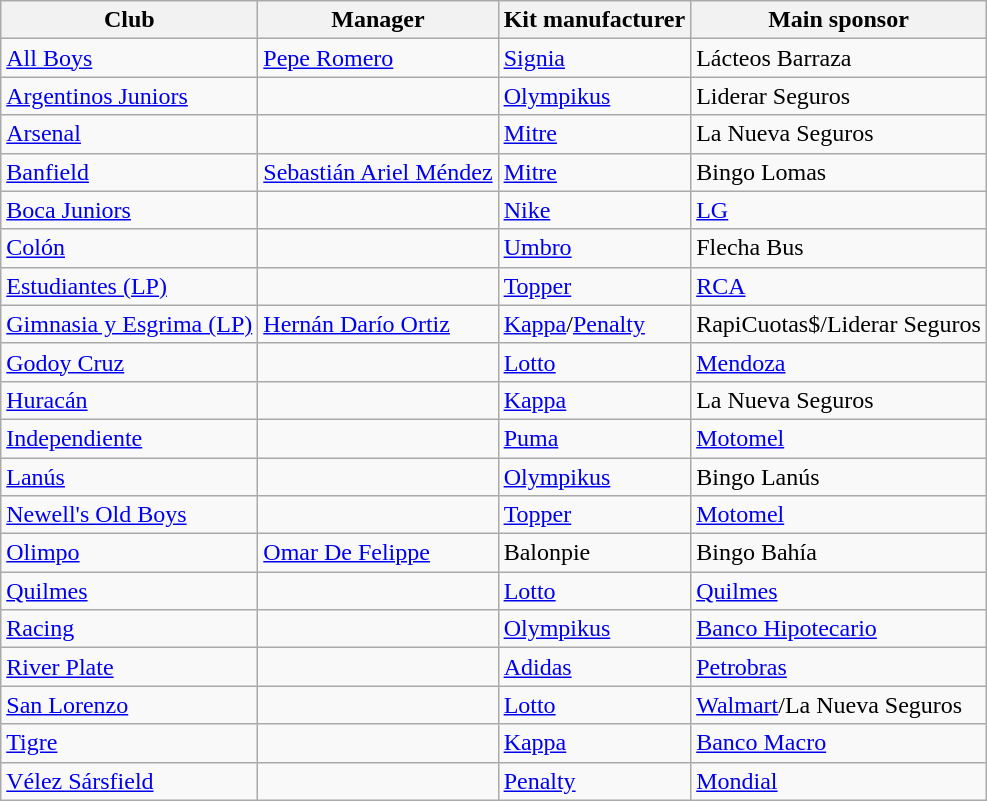<table class="wikitable sortable">
<tr>
<th class="unsortable">Club</th>
<th class="unsortable">Manager</th>
<th>Kit manufacturer</th>
<th>Main sponsor</th>
</tr>
<tr>
<td><a href='#'>All Boys</a></td>
<td> <a href='#'>Pepe Romero</a></td>
<td><a href='#'>Signia</a></td>
<td>Lácteos Barraza</td>
</tr>
<tr>
<td><a href='#'>Argentinos Juniors</a></td>
<td> </td>
<td><a href='#'>Olympikus</a></td>
<td>Liderar Seguros</td>
</tr>
<tr>
<td><a href='#'>Arsenal</a></td>
<td> </td>
<td><a href='#'>Mitre</a></td>
<td>La Nueva Seguros</td>
</tr>
<tr>
<td><a href='#'>Banfield</a></td>
<td> <a href='#'>Sebastián Ariel Méndez</a></td>
<td><a href='#'>Mitre</a></td>
<td>Bingo Lomas</td>
</tr>
<tr>
<td><a href='#'>Boca Juniors</a></td>
<td> </td>
<td><a href='#'>Nike</a></td>
<td><a href='#'>LG</a></td>
</tr>
<tr>
<td><a href='#'>Colón</a></td>
<td> </td>
<td><a href='#'>Umbro</a></td>
<td>Flecha Bus</td>
</tr>
<tr>
<td><a href='#'>Estudiantes (LP)</a></td>
<td> </td>
<td><a href='#'>Topper</a></td>
<td><a href='#'>RCA</a></td>
</tr>
<tr>
<td><a href='#'>Gimnasia y Esgrima (LP)</a></td>
<td> <a href='#'>Hernán Darío Ortiz</a></td>
<td><a href='#'>Kappa</a>/<a href='#'>Penalty</a></td>
<td>RapiCuotas$/Liderar Seguros</td>
</tr>
<tr>
<td><a href='#'>Godoy Cruz</a></td>
<td> </td>
<td><a href='#'>Lotto</a></td>
<td><a href='#'>Mendoza</a></td>
</tr>
<tr>
<td><a href='#'>Huracán</a></td>
<td> </td>
<td><a href='#'>Kappa</a></td>
<td>La Nueva Seguros</td>
</tr>
<tr>
<td><a href='#'>Independiente</a></td>
<td> </td>
<td><a href='#'>Puma</a></td>
<td><a href='#'>Motomel</a></td>
</tr>
<tr>
<td><a href='#'>Lanús</a></td>
<td> </td>
<td><a href='#'>Olympikus</a></td>
<td>Bingo Lanús</td>
</tr>
<tr>
<td><a href='#'>Newell's Old Boys</a></td>
<td> </td>
<td><a href='#'>Topper</a></td>
<td><a href='#'>Motomel</a></td>
</tr>
<tr>
<td><a href='#'>Olimpo</a></td>
<td> <a href='#'>Omar De Felippe</a></td>
<td>Balonpie</td>
<td>Bingo Bahía</td>
</tr>
<tr>
<td><a href='#'>Quilmes</a></td>
<td> </td>
<td><a href='#'>Lotto</a></td>
<td><a href='#'>Quilmes</a></td>
</tr>
<tr>
<td><a href='#'>Racing</a></td>
<td> </td>
<td><a href='#'>Olympikus</a></td>
<td><a href='#'>Banco Hipotecario</a></td>
</tr>
<tr>
<td><a href='#'>River Plate</a></td>
<td> </td>
<td><a href='#'>Adidas</a></td>
<td><a href='#'>Petrobras</a></td>
</tr>
<tr>
<td><a href='#'>San Lorenzo</a></td>
<td> </td>
<td><a href='#'>Lotto</a></td>
<td><a href='#'>Walmart</a>/La Nueva Seguros</td>
</tr>
<tr>
<td><a href='#'>Tigre</a></td>
<td> </td>
<td><a href='#'>Kappa</a></td>
<td><a href='#'>Banco Macro</a></td>
</tr>
<tr>
<td><a href='#'>Vélez Sársfield</a></td>
<td> </td>
<td><a href='#'>Penalty</a></td>
<td><a href='#'>Mondial</a></td>
</tr>
</table>
